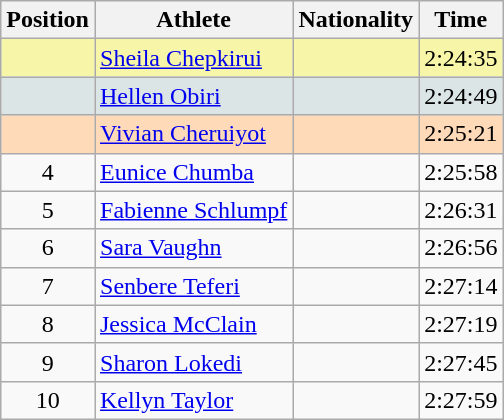<table class="wikitable sortable">
<tr>
<th scope="col">Position</th>
<th scope="col">Athlete</th>
<th scope="col">Nationality</th>
<th scope="col">Time</th>
</tr>
<tr bgcolor="#F7F6A8">
<td align=center></td>
<td><a href='#'>Sheila Chepkirui</a></td>
<td></td>
<td>2:24:35</td>
</tr>
<tr bgcolor="#DCE5E5">
<td align=center></td>
<td><a href='#'>Hellen Obiri</a></td>
<td></td>
<td>2:24:49</td>
</tr>
<tr bgcolor="#FFDAB9">
<td align=center></td>
<td><a href='#'>Vivian Cheruiyot</a></td>
<td></td>
<td>2:25:21</td>
</tr>
<tr>
<td align=center>4</td>
<td><a href='#'>Eunice Chumba</a></td>
<td></td>
<td>2:25:58</td>
</tr>
<tr>
<td align=center>5</td>
<td><a href='#'>Fabienne Schlumpf</a></td>
<td></td>
<td>2:26:31</td>
</tr>
<tr>
<td align=center>6</td>
<td><a href='#'>Sara Vaughn</a></td>
<td></td>
<td>2:26:56</td>
</tr>
<tr>
<td align=center>7</td>
<td><a href='#'>Senbere Teferi</a></td>
<td></td>
<td>2:27:14</td>
</tr>
<tr>
<td align=center>8</td>
<td><a href='#'>Jessica McClain</a></td>
<td></td>
<td>2:27:19</td>
</tr>
<tr>
<td align=center>9</td>
<td><a href='#'>Sharon Lokedi</a></td>
<td></td>
<td>2:27:45</td>
</tr>
<tr>
<td align=center>10</td>
<td><a href='#'>Kellyn Taylor</a></td>
<td></td>
<td>2:27:59</td>
</tr>
</table>
